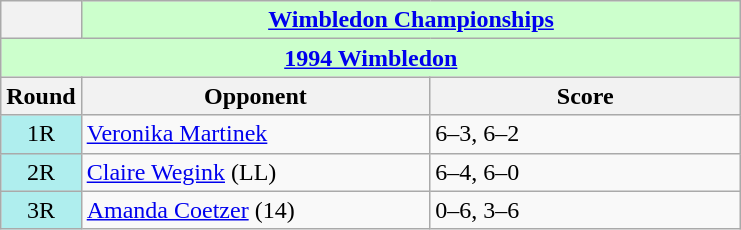<table class="wikitable collapsible collapsed">
<tr>
<th></th>
<th colspan=2 style="background:#cfc;"><a href='#'>Wimbledon Championships</a></th>
</tr>
<tr>
<th colspan=3 style="background:#cfc;"><a href='#'>1994 Wimbledon</a></th>
</tr>
<tr>
<th>Round</th>
<th width=225>Opponent</th>
<th width=200>Score</th>
</tr>
<tr>
<td style="text-align:center; background:#afeeee;">1R</td>
<td> <a href='#'>Veronika Martinek</a></td>
<td>6–3, 6–2</td>
</tr>
<tr>
<td style="text-align:center; background:#afeeee;">2R</td>
<td> <a href='#'>Claire Wegink</a> (LL)</td>
<td>6–4, 6–0</td>
</tr>
<tr>
<td style="text-align:center; background:#afeeee;">3R</td>
<td> <a href='#'>Amanda Coetzer</a> (14)</td>
<td>0–6, 3–6</td>
</tr>
</table>
